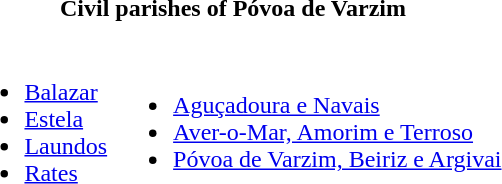<table style="float:right;">
<tr>
<td colspan=2></td>
</tr>
<tr>
<td align =center colspan=2 font-size=8><strong>Civil parishes of Póvoa de Varzim</strong></td>
</tr>
<tr>
<td valign="top"><br><ul><li><a href='#'>Balazar</a></li><li><a href='#'>Estela</a></li><li><a href='#'>Laundos</a></li><li><a href='#'>Rates</a></li></ul></td>
<td><br><ul><li><a href='#'>Aguçadoura e Navais</a></li><li><a href='#'>Aver-o-Mar, Amorim e Terroso</a></li><li><a href='#'>Póvoa de Varzim, Beiriz e Argivai</a></li></ul></td>
</tr>
</table>
